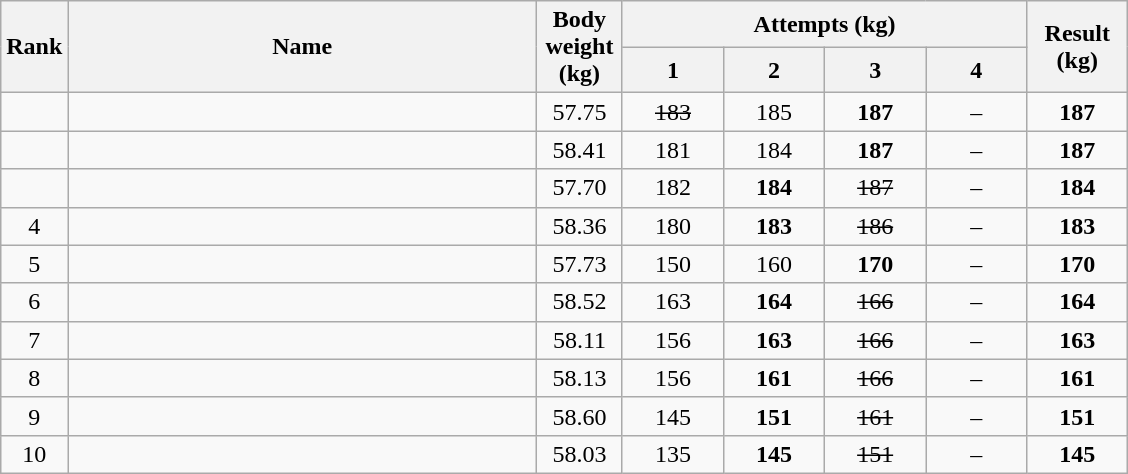<table class="wikitable" style="text-align:center;">
<tr>
<th rowspan="2">Rank</th>
<th rowspan="2" width="305">Name</th>
<th rowspan="2" width="50">Body weight (kg)</th>
<th colspan="4">Attempts (kg)</th>
<th rowspan="2" width="60">Result (kg)</th>
</tr>
<tr>
<th width="60">1</th>
<th width="60">2</th>
<th width="60">3</th>
<th width="60">4</th>
</tr>
<tr>
<td></td>
<td align="left"></td>
<td>57.75</td>
<td><s>183</s></td>
<td>185</td>
<td><strong>187</strong></td>
<td>–</td>
<td><strong>187</strong></td>
</tr>
<tr>
<td></td>
<td align="left"></td>
<td>58.41</td>
<td>181</td>
<td>184</td>
<td><strong>187</strong></td>
<td>–</td>
<td><strong>187</strong></td>
</tr>
<tr>
<td></td>
<td align="left"></td>
<td>57.70</td>
<td>182</td>
<td><strong>184</strong></td>
<td><s>187</s></td>
<td>–</td>
<td><strong>184</strong></td>
</tr>
<tr>
<td>4</td>
<td align="left"></td>
<td>58.36</td>
<td>180</td>
<td><strong>183</strong></td>
<td><s>186</s></td>
<td>–</td>
<td><strong>183</strong></td>
</tr>
<tr>
<td>5</td>
<td align="left"></td>
<td>57.73</td>
<td>150</td>
<td>160</td>
<td><strong>170</strong></td>
<td>–</td>
<td><strong>170</strong></td>
</tr>
<tr>
<td>6</td>
<td align="left"></td>
<td>58.52</td>
<td>163</td>
<td><strong>164</strong></td>
<td><s>166</s></td>
<td>–</td>
<td><strong>164</strong></td>
</tr>
<tr>
<td>7</td>
<td align="left"></td>
<td>58.11</td>
<td>156</td>
<td><strong>163</strong></td>
<td><s>166</s></td>
<td>–</td>
<td><strong>163</strong></td>
</tr>
<tr>
<td>8</td>
<td align="left"></td>
<td>58.13</td>
<td>156</td>
<td><strong>161</strong></td>
<td><s>166</s></td>
<td>–</td>
<td><strong>161</strong></td>
</tr>
<tr>
<td>9</td>
<td align="left"></td>
<td>58.60</td>
<td>145</td>
<td><strong>151</strong></td>
<td><s>161</s></td>
<td>–</td>
<td><strong>151</strong></td>
</tr>
<tr>
<td>10</td>
<td align="left"></td>
<td>58.03</td>
<td>135</td>
<td><strong>145</strong></td>
<td><s>151</s></td>
<td>–</td>
<td><strong>145</strong></td>
</tr>
</table>
